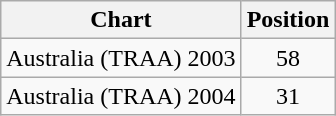<table class="wikitable">
<tr>
<th>Chart</th>
<th>Position</th>
</tr>
<tr>
<td>Australia (TRAA) 2003</td>
<td style="text-align:center;">58</td>
</tr>
<tr>
<td>Australia (TRAA) 2004</td>
<td style="text-align:center;">31</td>
</tr>
</table>
